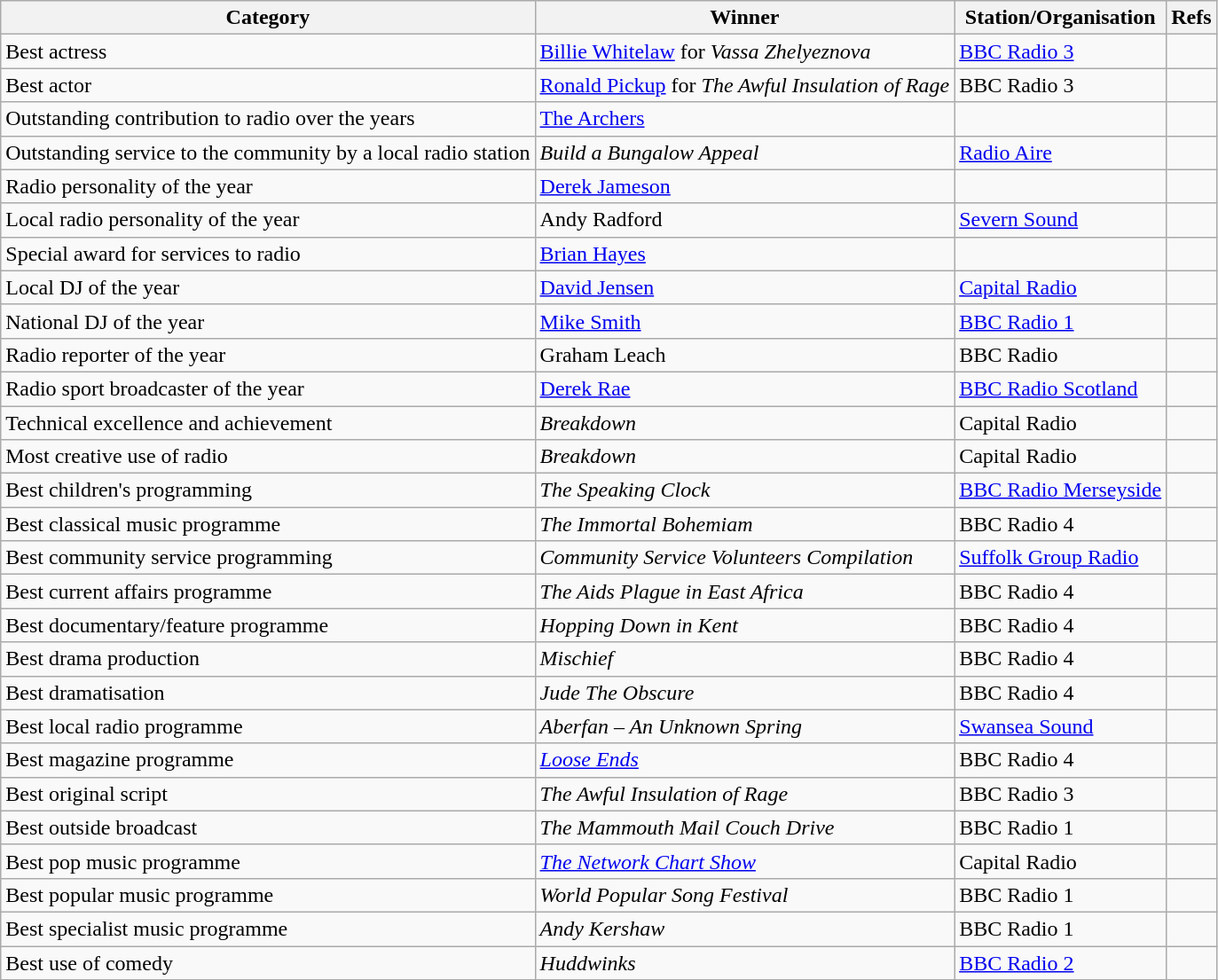<table class="wikitable sortable">
<tr>
<th class=unsortable>Category</th>
<th class=unsortable>Winner</th>
<th>Station/Organisation</th>
<th class=unsortable>Refs</th>
</tr>
<tr>
<td>Best actress</td>
<td><a href='#'>Billie Whitelaw</a> for <em>Vassa Zhelyeznova</em></td>
<td><a href='#'>BBC Radio 3</a></td>
<td></td>
</tr>
<tr>
<td>Best actor</td>
<td><a href='#'>Ronald Pickup</a> for <em>The Awful Insulation of Rage</em></td>
<td>BBC Radio 3</td>
<td></td>
</tr>
<tr>
<td>Outstanding contribution to radio over the years</td>
<td><a href='#'>The Archers</a></td>
<td></td>
<td></td>
</tr>
<tr>
<td>Outstanding service to the community by a local radio station</td>
<td><em>Build a Bungalow Appeal</em></td>
<td><a href='#'>Radio Aire</a></td>
<td></td>
</tr>
<tr>
<td>Radio personality of the year</td>
<td><a href='#'>Derek Jameson</a></td>
<td></td>
<td></td>
</tr>
<tr>
<td>Local radio personality of the year</td>
<td>Andy Radford</td>
<td><a href='#'>Severn Sound</a></td>
<td></td>
</tr>
<tr>
<td>Special award for services to radio</td>
<td><a href='#'>Brian Hayes</a></td>
<td></td>
<td></td>
</tr>
<tr>
<td>Local DJ of the year</td>
<td><a href='#'>David Jensen</a></td>
<td><a href='#'>Capital Radio</a></td>
<td></td>
</tr>
<tr>
<td>National DJ of the year</td>
<td><a href='#'>Mike Smith</a></td>
<td><a href='#'>BBC Radio 1</a></td>
<td></td>
</tr>
<tr>
<td>Radio reporter of the year</td>
<td>Graham Leach</td>
<td>BBC Radio</td>
<td></td>
</tr>
<tr>
<td>Radio sport broadcaster of the year</td>
<td><a href='#'>Derek Rae</a></td>
<td><a href='#'>BBC Radio Scotland</a></td>
<td></td>
</tr>
<tr>
<td>Technical excellence and achievement</td>
<td><em>Breakdown</em></td>
<td>Capital Radio</td>
<td></td>
</tr>
<tr>
<td>Most creative use of radio</td>
<td><em>Breakdown</em></td>
<td>Capital Radio</td>
<td></td>
</tr>
<tr>
<td>Best children's programming</td>
<td><em>The Speaking Clock</em></td>
<td><a href='#'>BBC Radio Merseyside</a></td>
<td></td>
</tr>
<tr>
<td>Best classical music programme</td>
<td><em>The Immortal Bohemiam</em></td>
<td>BBC Radio 4</td>
<td></td>
</tr>
<tr>
<td>Best community service programming</td>
<td><em>Community Service Volunteers Compilation</em></td>
<td><a href='#'>Suffolk Group Radio</a></td>
<td></td>
</tr>
<tr>
<td>Best current affairs programme</td>
<td><em>The Aids Plague in East Africa</em></td>
<td>BBC Radio 4</td>
<td></td>
</tr>
<tr>
<td>Best documentary/feature programme</td>
<td><em>Hopping Down in Kent</em></td>
<td>BBC Radio 4</td>
<td></td>
</tr>
<tr>
<td>Best drama production</td>
<td><em>Mischief</em></td>
<td>BBC Radio 4</td>
<td></td>
</tr>
<tr>
<td>Best dramatisation</td>
<td><em>Jude The Obscure</em></td>
<td>BBC Radio 4</td>
<td></td>
</tr>
<tr>
<td>Best local radio programme</td>
<td><em>Aberfan – An Unknown Spring</em></td>
<td><a href='#'>Swansea Sound</a></td>
<td></td>
</tr>
<tr>
<td>Best magazine programme</td>
<td><em><a href='#'>Loose Ends</a></em></td>
<td>BBC Radio 4</td>
<td></td>
</tr>
<tr>
<td>Best original script</td>
<td><em>The Awful Insulation of Rage</em></td>
<td>BBC Radio 3</td>
<td></td>
</tr>
<tr>
<td>Best outside broadcast</td>
<td><em>The Mammouth Mail Couch Drive</em></td>
<td>BBC Radio 1</td>
<td></td>
</tr>
<tr>
<td>Best pop music programme</td>
<td><em><a href='#'>The Network Chart Show</a></em></td>
<td>Capital Radio</td>
<td></td>
</tr>
<tr>
<td>Best popular music programme</td>
<td><em>World Popular Song Festival</em></td>
<td>BBC Radio 1</td>
<td></td>
</tr>
<tr>
<td>Best specialist music programme</td>
<td><em>Andy Kershaw</em></td>
<td>BBC Radio 1</td>
<td></td>
</tr>
<tr>
<td>Best use of comedy</td>
<td><em>Huddwinks</em></td>
<td><a href='#'>BBC Radio 2</a></td>
<td></td>
</tr>
</table>
